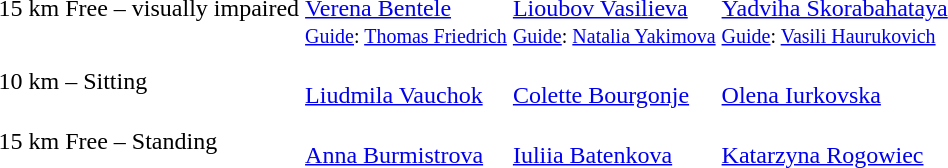<table>
<tr>
<td>15 km Free – visually impaired</td>
<td><br><a href='#'>Verena Bentele</a><br><small><a href='#'>Guide</a>: <a href='#'>Thomas Friedrich</a></small></td>
<td><br><a href='#'>Lioubov Vasilieva</a><br><small><a href='#'>Guide</a>: <a href='#'>Natalia Yakimova</a></small></td>
<td><br><a href='#'>Yadviha Skorabahataya</a><br><small><a href='#'>Guide</a>: <a href='#'>Vasili Haurukovich</a></small></td>
</tr>
<tr>
<td>10 km – Sitting</td>
<td><br><a href='#'>Liudmila Vauchok</a></td>
<td><br><a href='#'>Colette Bourgonje</a></td>
<td><br><a href='#'>Olena Iurkovska</a></td>
</tr>
<tr>
<td>15 km Free – Standing</td>
<td><br><a href='#'>Anna Burmistrova</a></td>
<td><br><a href='#'>Iuliia Batenkova</a></td>
<td><br><a href='#'>Katarzyna Rogowiec</a></td>
</tr>
</table>
